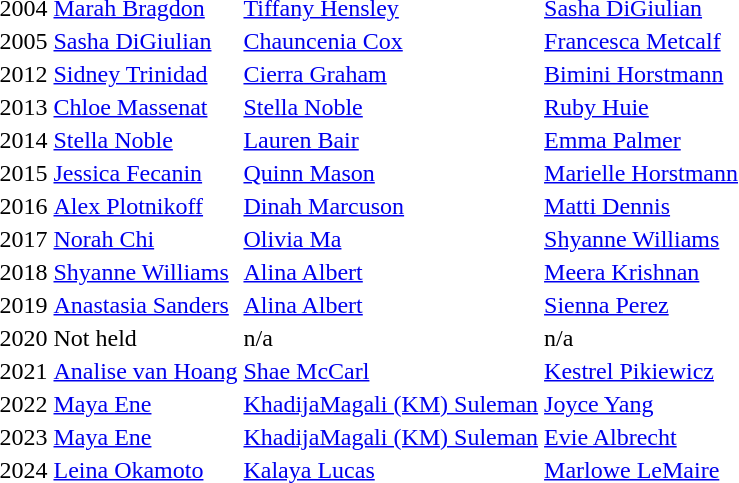<table>
<tr>
<td style="text-align:center;">2004</td>
<td><a href='#'>Marah Bragdon</a></td>
<td><a href='#'>Tiffany Hensley</a></td>
<td><a href='#'>Sasha DiGiulian</a></td>
</tr>
<tr>
<td style="text-align:center;">2005</td>
<td><a href='#'>Sasha DiGiulian</a></td>
<td><a href='#'>Chauncenia Cox</a></td>
<td><a href='#'>Francesca Metcalf</a></td>
</tr>
<tr>
<td style="text-align:center;">2012</td>
<td><a href='#'>Sidney Trinidad</a></td>
<td><a href='#'>Cierra Graham</a></td>
<td><a href='#'>Bimini Horstmann</a></td>
</tr>
<tr>
<td style="text-align:center;">2013</td>
<td><a href='#'>Chloe Massenat</a></td>
<td><a href='#'>Stella Noble</a></td>
<td><a href='#'>Ruby Huie</a></td>
</tr>
<tr>
<td style="text-align:center;">2014</td>
<td><a href='#'>Stella Noble</a></td>
<td><a href='#'>Lauren Bair</a></td>
<td><a href='#'>Emma Palmer</a></td>
</tr>
<tr>
<td style="text-align:center;">2015</td>
<td><a href='#'>Jessica Fecanin</a></td>
<td><a href='#'>Quinn Mason</a></td>
<td><a href='#'>Marielle Horstmann</a></td>
</tr>
<tr>
<td style="text-align:center;">2016</td>
<td><a href='#'>Alex Plotnikoff</a></td>
<td><a href='#'>Dinah Marcuson</a></td>
<td><a href='#'>Matti Dennis</a></td>
</tr>
<tr>
<td style="text-align:center;">2017</td>
<td><a href='#'>Norah Chi</a></td>
<td><a href='#'>Olivia Ma</a></td>
<td><a href='#'>Shyanne Williams</a></td>
</tr>
<tr>
<td style="text-align:center;">2018</td>
<td><a href='#'>Shyanne Williams</a></td>
<td><a href='#'>Alina Albert</a></td>
<td><a href='#'>Meera Krishnan</a></td>
</tr>
<tr>
<td style="text-align:center;">2019</td>
<td><a href='#'>Anastasia Sanders</a></td>
<td><a href='#'>Alina Albert</a></td>
<td><a href='#'>Sienna Perez</a></td>
</tr>
<tr>
<td style="text-align:center;">2020</td>
<td>Not held</td>
<td>n/a</td>
<td>n/a</td>
</tr>
<tr>
<td style="text-align:center;">2021</td>
<td><a href='#'>Analise van Hoang</a></td>
<td><a href='#'>Shae McCarl</a></td>
<td><a href='#'>Kestrel Pikiewicz</a></td>
</tr>
<tr>
<td style="text-align:center;">2022</td>
<td><a href='#'>Maya Ene</a></td>
<td><a href='#'>KhadijaMagali (KM) Suleman</a></td>
<td><a href='#'>Joyce Yang</a></td>
</tr>
<tr>
<td style="text-align:center;">2023</td>
<td><a href='#'>Maya Ene</a></td>
<td><a href='#'>KhadijaMagali (KM) Suleman</a></td>
<td><a href='#'>Evie Albrecht</a></td>
</tr>
<tr>
<td style="text-align:center;">2024</td>
<td><a href='#'>Leina Okamoto</a></td>
<td><a href='#'>Kalaya Lucas</a></td>
<td><a href='#'>Marlowe LeMaire</a></td>
</tr>
</table>
